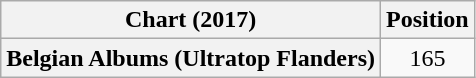<table class="wikitable plainrowheaders" style="text-align:center">
<tr>
<th scope="col">Chart (2017)</th>
<th scope="col">Position</th>
</tr>
<tr>
<th scope="row">Belgian Albums (Ultratop Flanders)</th>
<td>165</td>
</tr>
</table>
